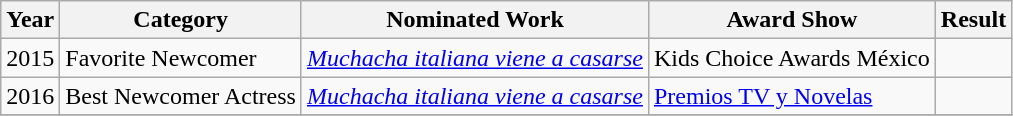<table class="wikitable">
<tr>
<th>Year</th>
<th>Category</th>
<th>Nominated Work</th>
<th>Award Show</th>
<th>Result</th>
</tr>
<tr>
<td>2015</td>
<td>Favorite Newcomer</td>
<td><em><a href='#'>Muchacha italiana viene a casarse</a></em></td>
<td>Kids Choice Awards México</td>
<td></td>
</tr>
<tr>
<td>2016</td>
<td>Best Newcomer Actress</td>
<td><em><a href='#'>Muchacha italiana viene a casarse</a></em></td>
<td><a href='#'>Premios TV y Novelas</a></td>
<td></td>
</tr>
<tr>
</tr>
</table>
